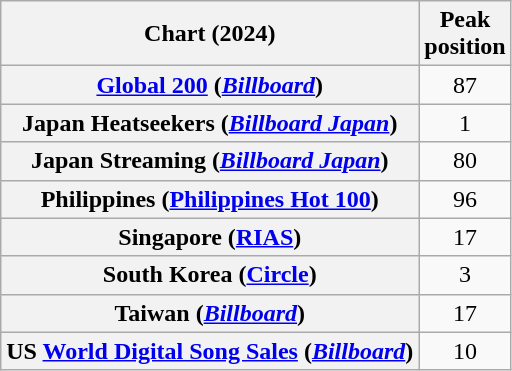<table class="wikitable plainrowheaders sortable" style="text-align:center">
<tr>
<th scope="col">Chart (2024)</th>
<th scope="col">Peak<br>position</th>
</tr>
<tr>
<th scope="row"><a href='#'>Global 200</a> (<em><a href='#'>Billboard</a></em>)</th>
<td>87</td>
</tr>
<tr>
<th scope="row">Japan Heatseekers (<em><a href='#'>Billboard Japan</a></em>)</th>
<td>1</td>
</tr>
<tr>
<th scope="row">Japan Streaming (<em><a href='#'>Billboard Japan</a></em>)</th>
<td>80</td>
</tr>
<tr>
<th scope="row">Philippines (<a href='#'>Philippines Hot 100</a>)</th>
<td>96</td>
</tr>
<tr>
<th scope="row">Singapore (<a href='#'>RIAS</a>)</th>
<td>17</td>
</tr>
<tr>
<th scope="row">South Korea (<a href='#'>Circle</a>)</th>
<td>3</td>
</tr>
<tr>
<th scope="row">Taiwan (<em><a href='#'>Billboard</a></em>)</th>
<td>17</td>
</tr>
<tr>
<th scope="row">US <a href='#'>World Digital Song Sales</a> (<em><a href='#'>Billboard</a></em>)</th>
<td>10</td>
</tr>
</table>
